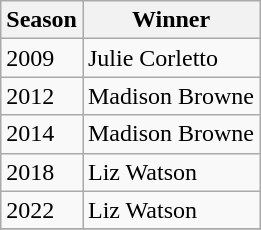<table class="wikitable collapsible">
<tr>
<th>Season</th>
<th>Winner</th>
</tr>
<tr>
<td>2009</td>
<td>Julie Corletto</td>
</tr>
<tr>
<td>2012</td>
<td>Madison Browne</td>
</tr>
<tr>
<td>2014</td>
<td>Madison Browne</td>
</tr>
<tr>
<td>2018</td>
<td>Liz Watson</td>
</tr>
<tr>
<td>2022</td>
<td>Liz Watson</td>
</tr>
<tr>
</tr>
</table>
